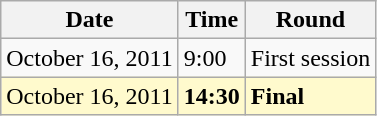<table class="wikitable">
<tr>
<th>Date</th>
<th>Time</th>
<th>Round</th>
</tr>
<tr>
<td>October 16, 2011</td>
<td>9:00</td>
<td>First session</td>
</tr>
<tr style=background:lemonchiffon>
<td>October 16, 2011</td>
<td><strong>14:30</strong></td>
<td><strong>Final</strong></td>
</tr>
</table>
